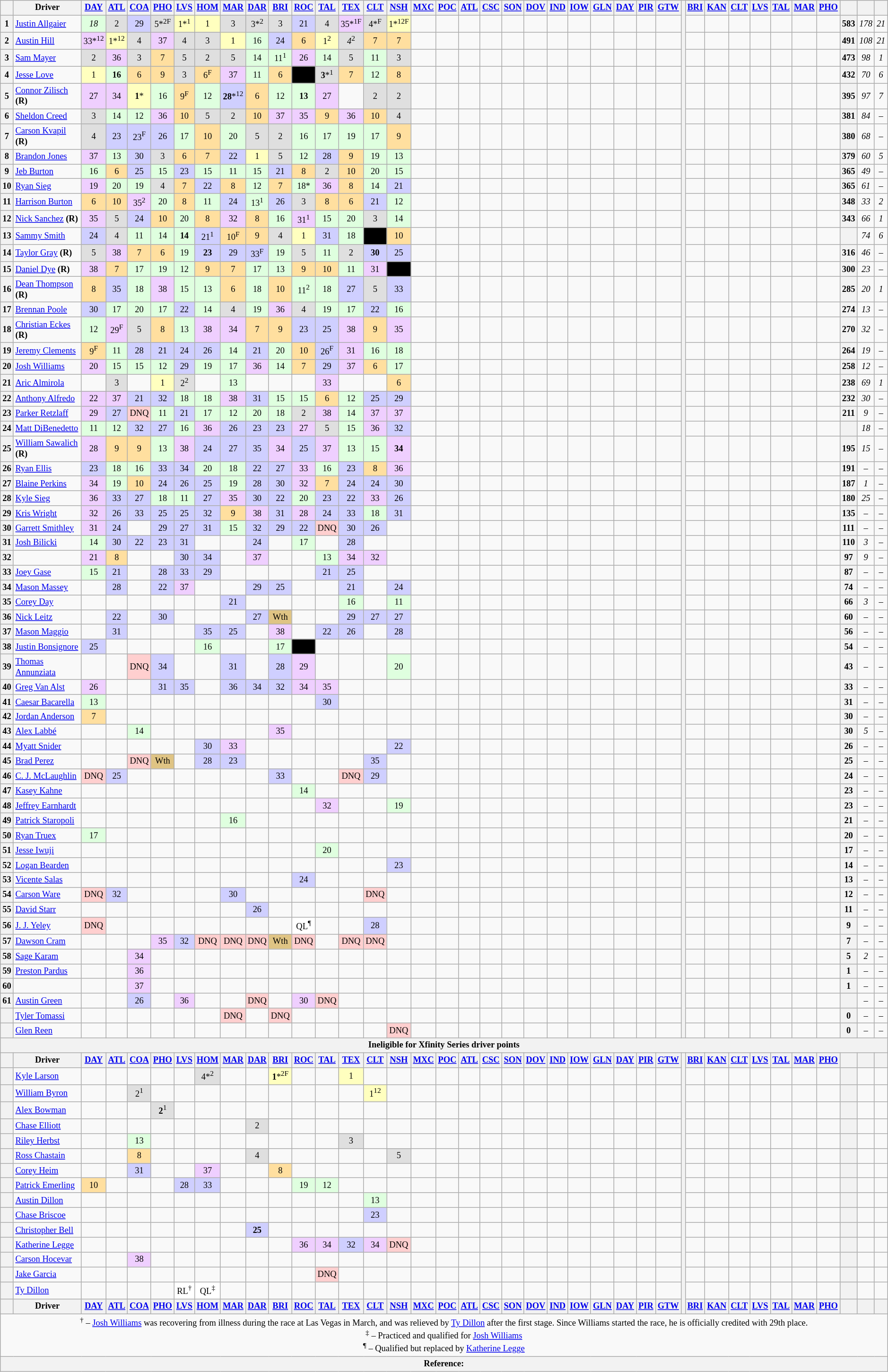<table class="wikitable" style="font-size:77%; text-align:center">
<tr>
<th valign="middle"></th>
<th valign="middle">Driver</th>
<th><a href='#'>DAY</a></th>
<th><a href='#'>ATL</a></th>
<th><a href='#'>COA</a></th>
<th><a href='#'>PHO</a></th>
<th><a href='#'>LVS</a></th>
<th><a href='#'>HOM</a></th>
<th><a href='#'>MAR</a></th>
<th><a href='#'>DAR</a></th>
<th><a href='#'>BRI</a></th>
<th><a href='#'>ROC</a></th>
<th><a href='#'>TAL</a></th>
<th><a href='#'>TEX</a></th>
<th><a href='#'>CLT</a></th>
<th><a href='#'>NSH</a></th>
<th><a href='#'>MXC</a></th>
<th><a href='#'>POC</a></th>
<th><a href='#'>ATL</a></th>
<th><a href='#'>CSC</a></th>
<th><a href='#'>SON</a></th>
<th><a href='#'>DOV</a></th>
<th><a href='#'>IND</a></th>
<th><a href='#'>IOW</a></th>
<th><a href='#'>GLN</a></th>
<th><a href='#'>DAY</a></th>
<th><a href='#'>PIR</a></th>
<th><a href='#'>GTW</a></th>
<th rowspan=64></th>
<th><a href='#'>BRI</a></th>
<th><a href='#'>KAN</a></th>
<th><a href='#'>CLT</a></th>
<th><a href='#'>LVS</a></th>
<th><a href='#'>TAL</a></th>
<th><a href='#'>MAR</a></th>
<th><a href='#'>PHO</a></th>
<th valign="middle"></th>
<th valign="middle"></th>
<th valign="middle"></th>
</tr>
<tr>
<th>1</th>
<td align="left"><a href='#'>Justin Allgaier</a></td>
<td style="background:#DFFFDF;"><em>18</em></td>
<td style="background:#DFDFDF;">2</td>
<td style="background:#CFCFFF;">29</td>
<td style="background:#DFDFDF;">5*<sup>2F</sup></td>
<td style="background:#FFFFBF;">1*<sup>1</sup></td>
<td style="background:#FFFFBF;">1</td>
<td style="background:#DFDFDF;">3</td>
<td style="background:#DFDFDF;">3*<sup>2</sup></td>
<td style="background:#DFDFDF;">3</td>
<td style="background:#CFCFFF;">21</td>
<td style="background:#DFDFDF;">4</td>
<td style="background:#EFCFFF;">35*<sup>1F</sup></td>
<td style="background:#DFDFDF;">4*<sup>F</sup></td>
<td style="background:#FFFFBF;">1*<sup>12F</sup></td>
<td></td>
<td></td>
<td></td>
<td></td>
<td></td>
<td></td>
<td></td>
<td></td>
<td></td>
<td></td>
<td></td>
<td></td>
<td></td>
<td></td>
<td></td>
<td></td>
<td></td>
<td></td>
<td></td>
<th>583</th>
<td><em>178</em></td>
<td><em>21</em></td>
</tr>
<tr>
<th>2</th>
<td align="left"><a href='#'>Austin Hill</a></td>
<td style="background:#EFCFFF;">33*<sup>12</sup></td>
<td style="background:#FFFFBF;">1*<sup>12</sup></td>
<td style="background:#DFDFDF;">4</td>
<td style="background:#EFCFFF;">37</td>
<td style="background:#DFDFDF;">4</td>
<td style="background:#DFDFDF;">3</td>
<td style="background:#FFFFBF;">1</td>
<td style="background:#DFFFDF;">16</td>
<td style="background:#CFCFFF;">24</td>
<td style="background:#FFDF9F;">6</td>
<td style="background:#FFFFBF;">1<sup>2</sup></td>
<td style="background:#DFDFDF;"><em>4</em><sup>2</sup></td>
<td style="background:#FFDF9F;">7</td>
<td style="background:#FFDF9F;">7</td>
<td></td>
<td></td>
<td></td>
<td></td>
<td></td>
<td></td>
<td></td>
<td></td>
<td></td>
<td></td>
<td></td>
<td></td>
<td></td>
<td></td>
<td></td>
<td></td>
<td></td>
<td></td>
<td></td>
<th>491</th>
<td><em>108</em></td>
<td><em>21</em></td>
</tr>
<tr>
<th>3</th>
<td align="left"><a href='#'>Sam Mayer</a></td>
<td style="background:#DFDFDF;">2</td>
<td style="background:#EFCFFF;">36</td>
<td style="background:#DFDFDF;">3</td>
<td style="background:#FFDF9F;">7</td>
<td style="background:#DFDFDF;">5</td>
<td style="background:#DFDFDF;">2</td>
<td style="background:#DFDFDF;">5</td>
<td style="background:#DFFFDF;">14</td>
<td style="background:#DFFFDF;">11<sup>1</sup></td>
<td style="background:#EFCFFF;">26</td>
<td style="background:#DFFFDF;">14</td>
<td style="background:#DFDFDF;">5</td>
<td style="background:#DFFFDF;">11</td>
<td style="background:#DFDFDF;">3</td>
<td></td>
<td></td>
<td></td>
<td></td>
<td></td>
<td></td>
<td></td>
<td></td>
<td></td>
<td></td>
<td></td>
<td></td>
<td></td>
<td></td>
<td></td>
<td></td>
<td></td>
<td></td>
<td></td>
<th>473</th>
<td><em>98</em></td>
<td><em>1</em></td>
</tr>
<tr>
<th>4</th>
<td align="left"><a href='#'>Jesse Love</a></td>
<td style="background:#FFFFBF;">1</td>
<td style="background:#DFFFDF;"><strong>16</strong></td>
<td style="background:#FFDF9F;">6</td>
<td style="background:#FFDF9F;">9</td>
<td style="background:#DFDFDF;">3</td>
<td style="background:#FFDF9F;">6<sup>F</sup></td>
<td style="background:#EFCFFF;">37</td>
<td style="background:#DFFFDF;">11</td>
<td style="background:#FFDF9F;">6</td>
<td style="background:#000000; color:white;"></td>
<td style="background:#DFDFDF;"><strong>3</strong>*<sup>1</sup></td>
<td style="background:#FFDF9F;">7</td>
<td style="background:#DFFFDF;">12</td>
<td style="background:#FFDF9F;">8</td>
<td></td>
<td></td>
<td></td>
<td></td>
<td></td>
<td></td>
<td></td>
<td></td>
<td></td>
<td></td>
<td></td>
<td></td>
<td></td>
<td></td>
<td></td>
<td></td>
<td></td>
<td></td>
<td></td>
<th>432</th>
<td><em>70</em></td>
<td><em>6</em></td>
</tr>
<tr>
<th>5</th>
<td align="left"><a href='#'>Connor Zilisch</a> <strong>(R)</strong></td>
<td style="background:#EFCFFF;">27</td>
<td style="background:#EFCFFF;">34</td>
<td style="background:#FFFFBF;"><strong>1</strong>*</td>
<td style="background:#DFFFDF;">16</td>
<td style="background:#FFDF9F;">9<sup>F</sup></td>
<td style="background:#DFFFDF;">12</td>
<td style="background:#CFCFFF;"><strong>28</strong>*<sup>12</sup></td>
<td style="background:#FFDF9F;">6</td>
<td style="background:#DFFFDF;">12</td>
<td style="background:#DFFFDF;"><strong>13</strong></td>
<td style="background:#EFCFFF;">27</td>
<td></td>
<td style="background:#DFDFDF;">2</td>
<td style="background:#DFDFDF;">2</td>
<td></td>
<td></td>
<td></td>
<td></td>
<td></td>
<td></td>
<td></td>
<td></td>
<td></td>
<td></td>
<td></td>
<td></td>
<td></td>
<td></td>
<td></td>
<td></td>
<td></td>
<td></td>
<td></td>
<th>395</th>
<td><em>97</em></td>
<td><em>7</em></td>
</tr>
<tr>
<th>6</th>
<td align="left"><a href='#'>Sheldon Creed</a></td>
<td style="background:#DFDFDF;">3</td>
<td style="background:#DFFFDF;">14</td>
<td style="background:#DFFFDF;">12</td>
<td style="background:#EFCFFF;">36</td>
<td style="background:#FFDF9F;">10</td>
<td style="background:#DFDFDF;">5</td>
<td style="background:#DFDFDF;">2</td>
<td style="background:#FFDF9F;">10</td>
<td style="background:#EFCFFF;">37</td>
<td style="background:#EFCFFF;">35</td>
<td style="background:#FFDF9F;">9</td>
<td style="background:#EFCFFF;">36</td>
<td style="background:#FFDF9F;">10</td>
<td style="background:#DFDFDF;">4</td>
<td></td>
<td></td>
<td></td>
<td></td>
<td></td>
<td></td>
<td></td>
<td></td>
<td></td>
<td></td>
<td></td>
<td></td>
<td></td>
<td></td>
<td></td>
<td></td>
<td></td>
<td></td>
<td></td>
<th>381</th>
<td><em>84</em></td>
<td><em>–</em></td>
</tr>
<tr>
<th>7</th>
<td align="left"><a href='#'>Carson Kvapil</a> <strong>(R)</strong></td>
<td style="background:#DFDFDF;">4</td>
<td style="background:#CFCFFF;">23</td>
<td style="background:#CFCFFF;">23<sup>F</sup></td>
<td style="background:#CFCFFF;">26</td>
<td style="background:#DFFFDF;">17</td>
<td style="background:#FFDF9F;">10</td>
<td style="background:#DFFFDF;">20</td>
<td style="background:#DFDFDF;">5</td>
<td style="background:#DFDFDF;">2</td>
<td style="background:#DFFFDF;">16</td>
<td style="background:#DFFFDF;">17</td>
<td style="background:#DFFFDF;">19</td>
<td style="background:#DFFFDF;">17</td>
<td style="background:#FFDF9F;">9</td>
<td></td>
<td></td>
<td></td>
<td></td>
<td></td>
<td></td>
<td></td>
<td></td>
<td></td>
<td></td>
<td></td>
<td></td>
<td></td>
<td></td>
<td></td>
<td></td>
<td></td>
<td></td>
<td></td>
<th>380</th>
<td><em>68</em></td>
<td><em>–</em></td>
</tr>
<tr>
<th>8</th>
<td align="left"><a href='#'>Brandon Jones</a></td>
<td style="background:#EFCFFF;">37</td>
<td style="background:#DFFFDF;">13</td>
<td style="background:#CFCFFF;">30</td>
<td style="background:#DFDFDF;">3</td>
<td style="background:#FFDF9F;">6</td>
<td style="background:#FFDF9F;">7</td>
<td style="background:#CFCFFF;">22</td>
<td style="background:#FFFFBF;">1</td>
<td style="background:#DFDFDF;">5</td>
<td style="background:#DFFFDF;">12</td>
<td style="background:#CFCFFF;">28</td>
<td style="background:#FFDF9F;">9</td>
<td style="background:#DFFFDF;">19</td>
<td style="background:#DFFFDF;">13</td>
<td></td>
<td></td>
<td></td>
<td></td>
<td></td>
<td></td>
<td></td>
<td></td>
<td></td>
<td></td>
<td></td>
<td></td>
<td></td>
<td></td>
<td></td>
<td></td>
<td></td>
<td></td>
<td></td>
<th>379</th>
<td><em>60</em></td>
<td><em>5</em></td>
</tr>
<tr>
<th>9</th>
<td align="left"><a href='#'>Jeb Burton</a></td>
<td style="background:#DFFFDF;">16</td>
<td style="background:#FFDF9F;">6</td>
<td style="background:#CFCFFF;">25</td>
<td style="background:#DFFFDF;">15</td>
<td style="background:#CFCFFF;">23</td>
<td style="background:#DFFFDF;">15</td>
<td style="background:#DFFFDF;">11</td>
<td style="background:#DFFFDF;">15</td>
<td style="background:#CFCFFF;">21</td>
<td style="background:#FFDF9F;">8</td>
<td style="background:#DFDFDF;">2</td>
<td style="background:#FFDF9F;">10</td>
<td style="background:#DFFFDF;">20</td>
<td style="background:#DFFFDF;">15</td>
<td></td>
<td></td>
<td></td>
<td></td>
<td></td>
<td></td>
<td></td>
<td></td>
<td></td>
<td></td>
<td></td>
<td></td>
<td></td>
<td></td>
<td></td>
<td></td>
<td></td>
<td></td>
<td></td>
<th>365</th>
<td><em>49</em></td>
<td><em>–</em></td>
</tr>
<tr>
<th>10</th>
<td align="left"><a href='#'>Ryan Sieg</a></td>
<td style="background:#EFCFFF;">19</td>
<td style="background:#DFFFDF;">20</td>
<td style="background:#DFFFDF;">19</td>
<td style="background:#DFDFDF;">4</td>
<td style="background:#FFDF9F;">7</td>
<td style="background:#CFCFFF;">22</td>
<td style="background:#FFDF9F;">8</td>
<td style="background:#DFFFDF;">12</td>
<td style="background:#FFDF9F;">7</td>
<td style="background:#DFFFDF;">18*</td>
<td style="background:#EFCFFF;">36</td>
<td style="background:#FFDF9F;">8</td>
<td style="background:#DFFFDF;">14</td>
<td style="background:#CFCFFF;">21</td>
<td></td>
<td></td>
<td></td>
<td></td>
<td></td>
<td></td>
<td></td>
<td></td>
<td></td>
<td></td>
<td></td>
<td></td>
<td></td>
<td></td>
<td></td>
<td></td>
<td></td>
<td></td>
<td></td>
<th>365</th>
<td><em>61</em></td>
<td><em>–</em></td>
</tr>
<tr>
<th>11</th>
<td align="left"><a href='#'>Harrison Burton</a></td>
<td style="background:#FFDF9F;">6</td>
<td style="background:#FFDF9F;">10</td>
<td style="background:#EFCFFF;">35<sup>2</sup></td>
<td style="background:#DFFFDF;">20</td>
<td style="background:#FFDF9F;">8</td>
<td style="background:#DFFFDF;">11</td>
<td style="background:#CFCFFF;">24</td>
<td style="background:#DFFFDF;">13<sup>1</sup></td>
<td style="background:#CFCFFF;">26</td>
<td style="background:#DFDFDF;">3</td>
<td style="background:#FFDF9F;">8</td>
<td style="background:#FFDF9F;">6</td>
<td style="background:#CFCFFF;">21</td>
<td style="background:#DFFFDF;">12</td>
<td></td>
<td></td>
<td></td>
<td></td>
<td></td>
<td></td>
<td></td>
<td></td>
<td></td>
<td></td>
<td></td>
<td></td>
<td></td>
<td></td>
<td></td>
<td></td>
<td></td>
<td></td>
<td></td>
<th>348</th>
<td><em>33</em></td>
<td><em>2</em></td>
</tr>
<tr>
<th>12</th>
<td align="left"><a href='#'>Nick Sanchez</a> <strong>(R)</strong></td>
<td style="background:#EFCFFF;">35</td>
<td style="background:#DFDFDF;">5</td>
<td style="background:#CFCFFF;">24</td>
<td style="background:#FFDF9F;">10</td>
<td style="background:#DFFFDF;">20</td>
<td style="background:#FFDF9F;">8</td>
<td style="background:#EFCFFF;">32</td>
<td style="background:#FFDF9F;">8</td>
<td style="background:#DFFFDF;">16</td>
<td style="background:#EFCFFF;">31<sup>1</sup></td>
<td style="background:#DFFFDF;">15</td>
<td style="background:#DFFFDF;">20</td>
<td style="background:#DFDFDF;">3</td>
<td style="background:#DFFFDF;">14</td>
<td></td>
<td></td>
<td></td>
<td></td>
<td></td>
<td></td>
<td></td>
<td></td>
<td></td>
<td></td>
<td></td>
<td></td>
<td></td>
<td></td>
<td></td>
<td></td>
<td></td>
<td></td>
<td></td>
<th>343</th>
<td><em>66</em></td>
<td><em>1</em></td>
</tr>
<tr>
<th>13</th>
<td align="left"><a href='#'>Sammy Smith</a></td>
<td style="background:#CFCFFF;">24</td>
<td style="background:#DFDFDF;">4</td>
<td style="background:#DFFFDF;">11</td>
<td style="background:#DFFFDF;">14</td>
<td style="background:#DFFFDF;"><strong>14</strong></td>
<td style="background:#CFCFFF;">21<sup>1</sup></td>
<td style="background:#FFDF9F;">10<sup>F</sup></td>
<td style="background:#FFDF9F;">9</td>
<td style="background:#DFDFDF;">4</td>
<td style="background:#FFFFBF;">1</td>
<td style="background:#CFCFFF;">31</td>
<td style="background:#DFFFDF;">18</td>
<td style="background:#000000; color:white;"></td>
<td style="background:#FFDF9F;">10</td>
<td></td>
<td></td>
<td></td>
<td></td>
<td></td>
<td></td>
<td></td>
<td></td>
<td></td>
<td></td>
<td></td>
<td></td>
<td></td>
<td></td>
<td></td>
<td></td>
<td></td>
<td></td>
<td></td>
<th></th>
<td><em>74</em></td>
<td><em>6</em></td>
</tr>
<tr>
<th>14</th>
<td align="left"><a href='#'>Taylor Gray</a> <strong>(R)</strong></td>
<td style="background:#DFDFDF;">5</td>
<td style="background:#EFCFFF;">38</td>
<td style="background:#FFDF9F;">7</td>
<td style="background:#FFDF9F;">6</td>
<td style="background:#DFFFDF;">19</td>
<td style="background:#CFCFFF;"><strong>23</strong></td>
<td style="background:#CFCFFF;">29</td>
<td style="background:#CFCFFF;">33<sup>F</sup></td>
<td style="background:#DFFFDF;">19</td>
<td style="background:#DFDFDF;">5</td>
<td style="background:#DFFFDF;">11</td>
<td style="background:#DFDFDF;">2</td>
<td style="background:#CFCFFF;"><strong>30</strong></td>
<td style="background:#CFCFFF;">25</td>
<td></td>
<td></td>
<td></td>
<td></td>
<td></td>
<td></td>
<td></td>
<td></td>
<td></td>
<td></td>
<td></td>
<td></td>
<td></td>
<td></td>
<td></td>
<td></td>
<td></td>
<td></td>
<td></td>
<th>316</th>
<td><em>46</em></td>
<td><em>–</em></td>
</tr>
<tr>
<th>15</th>
<td align="left"><a href='#'>Daniel Dye</a> <strong>(R)</strong></td>
<td style="background:#EFCFFF;">38</td>
<td style="background:#FFDF9F;">7</td>
<td style="background:#DFFFDF;">17</td>
<td style="background:#DFFFDF;">19</td>
<td style="background:#DFFFDF;">12</td>
<td style="background:#FFDF9F;">9</td>
<td style="background:#FFDF9F;">7</td>
<td style="background:#DFFFDF;">17</td>
<td style="background:#DFFFDF;">13</td>
<td style="background:#FFDF9F;">9</td>
<td style="background:#FFDF9F;">10</td>
<td style="background:#DFFFDF;">11</td>
<td style="background:#EFCFFF;">31</td>
<td style="background:#000000; color:white;"></td>
<td></td>
<td></td>
<td></td>
<td></td>
<td></td>
<td></td>
<td></td>
<td></td>
<td></td>
<td></td>
<td></td>
<td></td>
<td></td>
<td></td>
<td></td>
<td></td>
<td></td>
<td></td>
<td></td>
<th>300</th>
<td><em>23</em></td>
<td><em>–</em></td>
</tr>
<tr>
<th>16</th>
<td align="left"><a href='#'>Dean Thompson</a> <strong>(R)</strong></td>
<td style="background:#FFDF9F;">8</td>
<td style="background:#CFCFFF;">35</td>
<td style="background:#DFFFDF;">18</td>
<td style="background:#EFCFFF;">38</td>
<td style="background:#DFFFDF;">15</td>
<td style="background:#DFFFDF;">13</td>
<td style="background:#FFDF9F;">6</td>
<td style="background:#DFFFDF;">18</td>
<td style="background:#FFDF9F;">10</td>
<td style="background:#DFFFDF;">11<sup>2</sup></td>
<td style="background:#DFFFDF;">18</td>
<td style="background:#CFCFFF;">27</td>
<td style="background:#DFDFDF;">5</td>
<td style="background:#CFCFFF;">33</td>
<td></td>
<td></td>
<td></td>
<td></td>
<td></td>
<td></td>
<td></td>
<td></td>
<td></td>
<td></td>
<td></td>
<td></td>
<td></td>
<td></td>
<td></td>
<td></td>
<td></td>
<td></td>
<td></td>
<th>285</th>
<td><em>20</em></td>
<td><em>1</em></td>
</tr>
<tr>
<th>17</th>
<td align="left"><a href='#'>Brennan Poole</a></td>
<td style="background:#CFCFFF;">30</td>
<td style="background:#DFFFDF;">17</td>
<td style="background:#DFFFDF;">20</td>
<td style="background:#DFFFDF;">17</td>
<td style="background:#CFCFFF;">22</td>
<td style="background:#DFFFDF;">14</td>
<td style="background:#DFDFDF;">4</td>
<td style="background:#DFFFDF;">19</td>
<td style="background:#EFCFFF;">36</td>
<td style="background:#DFDFDF;">4</td>
<td style="background:#DFFFDF;">19</td>
<td style="background:#DFFFDF;">17</td>
<td style="background:#CFCFFF;">22</td>
<td style="background:#DFFFDF;">16</td>
<td></td>
<td></td>
<td></td>
<td></td>
<td></td>
<td></td>
<td></td>
<td></td>
<td></td>
<td></td>
<td></td>
<td></td>
<td></td>
<td></td>
<td></td>
<td></td>
<td></td>
<td></td>
<td></td>
<th>274</th>
<td><em>13</em></td>
<td><em>–</em></td>
</tr>
<tr>
<th>18</th>
<td align="left"><a href='#'>Christian Eckes</a> <strong>(R)</strong></td>
<td style="background:#DFFFDF;">12</td>
<td style="background:#EFCFFF;">29<sup>F</sup></td>
<td style="background:#DFDFDF;">5</td>
<td style="background:#FFDF9F;">8</td>
<td style="background:#DFFFDF;">13</td>
<td style="background:#EFCFFF;">38</td>
<td style="background:#EFCFFF;">34</td>
<td style="background:#FFDF9F;">7</td>
<td style="background:#FFDF9F;">9</td>
<td style="background:#CFCFFF;">23</td>
<td style="background:#CFCFFF;">25</td>
<td style="background:#EFCFFF;">38</td>
<td style="background:#FFDF9F;">9</td>
<td style="background:#EFCFFF;">35</td>
<td></td>
<td></td>
<td></td>
<td></td>
<td></td>
<td></td>
<td></td>
<td></td>
<td></td>
<td></td>
<td></td>
<td></td>
<td></td>
<td></td>
<td></td>
<td></td>
<td></td>
<td></td>
<td></td>
<th>270</th>
<td><em>32</em></td>
<td><em>–</em></td>
</tr>
<tr>
<th>19</th>
<td align="left"><a href='#'>Jeremy Clements</a></td>
<td style="background:#FFDF9F;">9<sup>F</sup></td>
<td style="background:#DFFFDF;">11</td>
<td style="background:#CFCFFF;">28</td>
<td style="background:#CFCFFF;">21</td>
<td style="background:#CFCFFF;">24</td>
<td style="background:#CFCFFF;">26</td>
<td style="background:#DFFFDF;">14</td>
<td style="background:#CFCFFF;">21</td>
<td style="background:#DFFFDF;">20</td>
<td style="background:#FFDF9F;">10</td>
<td style="background:#CFCFFF;">26<sup>F</sup></td>
<td style="background:#EFCFFF;">31</td>
<td style="background:#DFFFDF;">16</td>
<td style="background:#DFFFDF;">18</td>
<td></td>
<td></td>
<td></td>
<td></td>
<td></td>
<td></td>
<td></td>
<td></td>
<td></td>
<td></td>
<td></td>
<td></td>
<td></td>
<td></td>
<td></td>
<td></td>
<td></td>
<td></td>
<td></td>
<th>264</th>
<td><em>19</em></td>
<td><em>–</em></td>
</tr>
<tr>
<th>20</th>
<td align="left"><a href='#'>Josh Williams</a></td>
<td style="background:#EFCFFF;">20</td>
<td style="background:#DFFFDF;">15</td>
<td style="background:#DFFFDF;">15</td>
<td style="background:#DFFFDF;">12</td>
<td style="background:#CFCFFF;">29</td>
<td style="background:#DFFFDF;">19</td>
<td style="background:#DFFFDF;">17</td>
<td style="background:#EFCFFF;">36</td>
<td style="background:#DFFFDF;">14</td>
<td style="background:#FFDF9F;">7</td>
<td style="background:#CFCFFF;">29</td>
<td style="background:#EFCFFF;">37</td>
<td style="background:#FFDF9F;">6</td>
<td style="background:#DFFFDF;">17</td>
<td></td>
<td></td>
<td></td>
<td></td>
<td></td>
<td></td>
<td></td>
<td></td>
<td></td>
<td></td>
<td></td>
<td></td>
<td></td>
<td></td>
<td></td>
<td></td>
<td></td>
<td></td>
<td></td>
<th>258</th>
<td><em>12</em></td>
<td><em>–</em></td>
</tr>
<tr>
<th>21</th>
<td align="left"><a href='#'>Aric Almirola</a></td>
<td></td>
<td style="background:#DFDFDF;">3</td>
<td></td>
<td style="background:#FFFFBF;">1</td>
<td style="background:#DFDFDF;">2<sup>2</sup></td>
<td></td>
<td style="background:#DFFFDF;">13</td>
<td></td>
<td></td>
<td></td>
<td style="background:#EFCFFF;">33</td>
<td></td>
<td></td>
<td style="background:#FFDF9F;">6</td>
<td></td>
<td></td>
<td></td>
<td></td>
<td></td>
<td></td>
<td></td>
<td></td>
<td></td>
<td></td>
<td></td>
<td></td>
<td></td>
<td></td>
<td></td>
<td></td>
<td></td>
<td></td>
<td></td>
<th>238</th>
<td><em>69</em></td>
<td><em>1</em></td>
</tr>
<tr>
<th>22</th>
<td align="left"><a href='#'>Anthony Alfredo</a></td>
<td style="background:#EFCFFF;">22</td>
<td style="background:#EFCFFF;">37</td>
<td style="background:#CFCFFF;">21</td>
<td style="background:#CFCFFF;">32</td>
<td style="background:#DFFFDF;">18</td>
<td style="background:#DFFFDF;">18</td>
<td style="background:#EFCFFF;">38</td>
<td style="background:#CFCFFF;">31</td>
<td style="background:#DFFFDF;">15</td>
<td style="background:#DFFFDF;">15</td>
<td style="background:#FFDF9F;">6</td>
<td style="background:#DFFFDF;">12</td>
<td style="background:#CFCFFF;">25</td>
<td style="background:#CFCFFF;">29</td>
<td></td>
<td></td>
<td></td>
<td></td>
<td></td>
<td></td>
<td></td>
<td></td>
<td></td>
<td></td>
<td></td>
<td></td>
<td></td>
<td></td>
<td></td>
<td></td>
<td></td>
<td></td>
<td></td>
<th>232</th>
<td><em>30</em></td>
<td><em>–</em></td>
</tr>
<tr>
<th>23</th>
<td align="left"><a href='#'>Parker Retzlaff</a></td>
<td style="background:#EFCFFF;">29</td>
<td style="background:#CFCFFF;">27</td>
<td style="background:#FFCFCF;">DNQ</td>
<td style="background:#DFFFDF;">11</td>
<td style="background:#CFCFFF;">21</td>
<td style="background:#DFFFDF;">17</td>
<td style="background:#DFFFDF;">12</td>
<td style="background:#DFFFDF;">20</td>
<td style="background:#DFFFDF;">18</td>
<td style="background:#DFDFDF;">2</td>
<td style="background:#EFCFFF;">38</td>
<td style="background:#DFFFDF;">14</td>
<td style="background:#EFCFFF;">37</td>
<td style="background:#EFCFFF;">37</td>
<td></td>
<td></td>
<td></td>
<td></td>
<td></td>
<td></td>
<td></td>
<td></td>
<td></td>
<td></td>
<td></td>
<td></td>
<td></td>
<td></td>
<td></td>
<td></td>
<td></td>
<td></td>
<td></td>
<th>211</th>
<td><em>9</em></td>
<td><em>–</em></td>
</tr>
<tr>
<th>24</th>
<td align="left"><a href='#'>Matt DiBenedetto</a></td>
<td style="background:#DFFFDF;">11</td>
<td style="background:#DFFFDF;">12</td>
<td style="background:#CFCFFF;">32</td>
<td style="background:#CFCFFF;">27</td>
<td style="background:#DFFFDF;">16</td>
<td style="background:#EFCFFF;">36</td>
<td style="background:#CFCFFF;">26</td>
<td style="background:#CFCFFF;">23</td>
<td style="background:#CFCFFF;">23</td>
<td style="background:#EFCFFF;">27</td>
<td style="background:#DFDFDF;">5</td>
<td style="background:#DFFFDF;">15</td>
<td style="background:#EFCFFF;">36</td>
<td style="background:#CFCFFF;">32</td>
<td></td>
<td></td>
<td></td>
<td></td>
<td></td>
<td></td>
<td></td>
<td></td>
<td></td>
<td></td>
<td></td>
<td></td>
<td></td>
<td></td>
<td></td>
<td></td>
<td></td>
<td></td>
<td></td>
<th></th>
<td><em>18</em></td>
<td><em>–</em></td>
</tr>
<tr>
<th>25</th>
<td align="left"><a href='#'>William Sawalich</a> <strong>(R)</strong></td>
<td style="background:#EFCFFF;">28</td>
<td style="background:#FFDF9F;">9</td>
<td style="background:#FFDF9F;">9</td>
<td style="background:#DFFFDF;">13</td>
<td style="background:#EFCFFF;">38</td>
<td style="background:#CFCFFF;">24</td>
<td style="background:#CFCFFF;">27</td>
<td style="background:#CFCFFF;">35</td>
<td style="background:#EFCFFF;">34</td>
<td style="background:#CFCFFF;">25</td>
<td style="background:#EFCFFF;">37</td>
<td style="background:#DFFFDF;">13</td>
<td style="background:#DFFFDF;">15</td>
<td style="background:#EFCFFF;"><strong>34</strong></td>
<td></td>
<td></td>
<td></td>
<td></td>
<td></td>
<td></td>
<td></td>
<td></td>
<td></td>
<td></td>
<td></td>
<td></td>
<td></td>
<td></td>
<td></td>
<td></td>
<td></td>
<td></td>
<td></td>
<th>195</th>
<td><em>15</em></td>
<td><em>–</em></td>
</tr>
<tr>
<th>26</th>
<td align="left"><a href='#'>Ryan Ellis</a></td>
<td style="background:#CFCFFF;">23</td>
<td style="background:#DFFFDF;">18</td>
<td style="background:#DFFFDF;">16</td>
<td style="background:#CFCFFF;">33</td>
<td style="background:#CFCFFF;">34</td>
<td style="background:#DFFFDF;">20</td>
<td style="background:#DFFFDF;">18</td>
<td style="background:#CFCFFF;">22</td>
<td style="background:#CFCFFF;">27</td>
<td style="background:#EFCFFF;">33</td>
<td style="background:#DFFFDF;">16</td>
<td style="background:#CFCFFF;">23</td>
<td style="background:#FFDF9F;">8</td>
<td style="background:#EFCFFF;">36</td>
<td></td>
<td></td>
<td></td>
<td></td>
<td></td>
<td></td>
<td></td>
<td></td>
<td></td>
<td></td>
<td></td>
<td></td>
<td></td>
<td></td>
<td></td>
<td></td>
<td></td>
<td></td>
<td></td>
<th>191</th>
<td><em>–</em></td>
<td><em>–</em></td>
</tr>
<tr>
<th>27</th>
<td align="left"><a href='#'>Blaine Perkins</a></td>
<td style="background:#EFCFFF;">34</td>
<td style="background:#DFFFDF;">19</td>
<td style="background:#FFDF9F;">10</td>
<td style="background:#CFCFFF;">24</td>
<td style="background:#CFCFFF;">26</td>
<td style="background:#CFCFFF;">25</td>
<td style="background:#DFFFDF;">19</td>
<td style="background:#CFCFFF;">28</td>
<td style="background:#CFCFFF;">30</td>
<td style="background:#EFCFFF;">32</td>
<td style="background:#FFDF9F;">7</td>
<td style="background:#CFCFFF;">24</td>
<td style="background:#CFCFFF;">24</td>
<td style="background:#CFCFFF;">30</td>
<td></td>
<td></td>
<td></td>
<td></td>
<td></td>
<td></td>
<td></td>
<td></td>
<td></td>
<td></td>
<td></td>
<td></td>
<td></td>
<td></td>
<td></td>
<td></td>
<td></td>
<td></td>
<td></td>
<th>187</th>
<td><em>1</em></td>
<td><em>–</em></td>
</tr>
<tr>
<th>28</th>
<td align="left"><a href='#'>Kyle Sieg</a></td>
<td style="background:#EFCFFF;">36</td>
<td style="background:#CFCFFF;">33</td>
<td style="background:#CFCFFF;">27</td>
<td style="background:#DFFFDF;">18</td>
<td style="background:#DFFFDF;">11</td>
<td style="background:#CFCFFF;">27</td>
<td style="background:#EFCFFF;">35</td>
<td style="background:#CFCFFF;">30</td>
<td style="background:#CFCFFF;">22</td>
<td style="background:#DFFFDF;">20</td>
<td style="background:#CFCFFF;">23</td>
<td style="background:#CFCFFF;">22</td>
<td style="background:#EFCFFF;">33</td>
<td style="background:#CFCFFF;">26</td>
<td></td>
<td></td>
<td></td>
<td></td>
<td></td>
<td></td>
<td></td>
<td></td>
<td></td>
<td></td>
<td></td>
<td></td>
<td></td>
<td></td>
<td></td>
<td></td>
<td></td>
<td></td>
<td></td>
<th>180</th>
<td><em>25</em></td>
<td><em>–</em></td>
</tr>
<tr>
<th>29</th>
<td align="left"><a href='#'>Kris Wright</a></td>
<td style="background:#EFCFFF;">32</td>
<td style="background:#CFCFFF;">26</td>
<td style="background:#CFCFFF;">33</td>
<td style="background:#CFCFFF;">25</td>
<td style="background:#CFCFFF;">25</td>
<td style="background:#CFCFFF;">32</td>
<td style="background:#FFDF9F;">9</td>
<td style="background:#EFCFFF;">38</td>
<td style="background:#CFCFFF;">31</td>
<td style="background:#EFCFFF;">28</td>
<td style="background:#CFCFFF;">24</td>
<td style="background:#CFCFFF;">33</td>
<td style="background:#DFFFDF;">18</td>
<td style="background:#CFCFFF;">31</td>
<td></td>
<td></td>
<td></td>
<td></td>
<td></td>
<td></td>
<td></td>
<td></td>
<td></td>
<td></td>
<td></td>
<td></td>
<td></td>
<td></td>
<td></td>
<td></td>
<td></td>
<td></td>
<td></td>
<th>135</th>
<td><em>–</em></td>
<td><em>–</em></td>
</tr>
<tr>
<th>30</th>
<td align="left"><a href='#'>Garrett Smithley</a></td>
<td style="background:#EFCFFF;">31</td>
<td style="background:#CFCFFF;">24</td>
<td></td>
<td style="background:#CFCFFF;">29</td>
<td style="background:#CFCFFF;">27</td>
<td style="background:#CFCFFF;">31</td>
<td style="background:#DFFFDF;">15</td>
<td style="background:#CFCFFF;">32</td>
<td style="background:#CFCFFF;">29</td>
<td style="background:#CFCFFF;">22</td>
<td style="background:#FFCFCF;">DNQ</td>
<td style="background:#CFCFFF;">30</td>
<td style="background:#CFCFFF;">26</td>
<td></td>
<td></td>
<td></td>
<td></td>
<td></td>
<td></td>
<td></td>
<td></td>
<td></td>
<td></td>
<td></td>
<td></td>
<td></td>
<td></td>
<td></td>
<td></td>
<td></td>
<td></td>
<td></td>
<td></td>
<th>111</th>
<td><em>–</em></td>
<td><em>–</em></td>
</tr>
<tr>
<th>31</th>
<td align="left"><a href='#'>Josh Bilicki</a></td>
<td style="background:#DFFFDF;">14</td>
<td style="background:#CFCFFF;">30</td>
<td style="background:#CFCFFF;">22</td>
<td style="background:#CFCFFF;">23</td>
<td style="background:#CFCFFF;">31</td>
<td></td>
<td></td>
<td style="background:#CFCFFF;">24</td>
<td></td>
<td style="background:#DFFFDF;">17</td>
<td></td>
<td style="background:#CFCFFF;">28</td>
<td></td>
<td></td>
<td></td>
<td></td>
<td></td>
<td></td>
<td></td>
<td></td>
<td></td>
<td></td>
<td></td>
<td></td>
<td></td>
<td></td>
<td></td>
<td></td>
<td></td>
<td></td>
<td></td>
<td></td>
<td></td>
<th>110</th>
<td><em>3</em></td>
<td><em>–</em></td>
</tr>
<tr>
<th>32</th>
<td align="left"></td>
<td style="background:#EFCFFF;">21</td>
<td style="background:#FFDF9F;">8</td>
<td></td>
<td></td>
<td style="background:#CFCFFF;">30</td>
<td style="background:#CFCFFF;">34</td>
<td></td>
<td style="background:#EFCFFF;">37</td>
<td></td>
<td></td>
<td style="background:#DFFFDF;">13</td>
<td style="background:#EFCFFF;">34</td>
<td style="background:#EFCFFF;">32</td>
<td></td>
<td></td>
<td></td>
<td></td>
<td></td>
<td></td>
<td></td>
<td></td>
<td></td>
<td></td>
<td></td>
<td></td>
<td></td>
<td></td>
<td></td>
<td></td>
<td></td>
<td></td>
<td></td>
<td></td>
<th>97</th>
<td><em>9</em></td>
<td><em>–</em></td>
</tr>
<tr>
<th>33</th>
<td align="left"><a href='#'>Joey Gase</a></td>
<td style="background:#DFFFDF;">15</td>
<td style="background:#CFCFFF;">21</td>
<td></td>
<td style="background:#CFCFFF;">28</td>
<td style="background:#CFCFFF;">33</td>
<td style="background:#CFCFFF;">29</td>
<td></td>
<td></td>
<td></td>
<td></td>
<td style="background:#CFCFFF;">21</td>
<td style="background:#CFCFFF;">25</td>
<td></td>
<td></td>
<td></td>
<td></td>
<td></td>
<td></td>
<td></td>
<td></td>
<td></td>
<td></td>
<td></td>
<td></td>
<td></td>
<td></td>
<td></td>
<td></td>
<td></td>
<td></td>
<td></td>
<td></td>
<td></td>
<th>87</th>
<td><em>–</em></td>
<td><em>–</em></td>
</tr>
<tr>
<th>34</th>
<td align="left"><a href='#'>Mason Massey</a></td>
<td></td>
<td style="background:#CFCFFF;">28</td>
<td></td>
<td style="background:#CFCFFF;">22</td>
<td style="background:#EFCFFF;">37</td>
<td></td>
<td></td>
<td style="background:#CFCFFF;">29</td>
<td style="background:#CFCFFF;">25</td>
<td></td>
<td></td>
<td style="background:#CFCFFF;">21</td>
<td></td>
<td style="background:#CFCFFF;">24</td>
<td></td>
<td></td>
<td></td>
<td></td>
<td></td>
<td></td>
<td></td>
<td></td>
<td></td>
<td></td>
<td></td>
<td></td>
<td></td>
<td></td>
<td></td>
<td></td>
<td></td>
<td></td>
<td></td>
<th>74</th>
<td><em>–</em></td>
<td><em>–</em></td>
</tr>
<tr>
<th>35</th>
<td align="left"><a href='#'>Corey Day</a></td>
<td></td>
<td></td>
<td></td>
<td></td>
<td></td>
<td></td>
<td style="background:#CFCFFF;">21</td>
<td></td>
<td></td>
<td></td>
<td></td>
<td style="background:#DFFFDF;">16</td>
<td></td>
<td style="background:#DFFFDF;">11</td>
<td></td>
<td></td>
<td></td>
<td></td>
<td></td>
<td></td>
<td></td>
<td></td>
<td></td>
<td></td>
<td></td>
<td></td>
<td></td>
<td></td>
<td></td>
<td></td>
<td></td>
<td></td>
<td></td>
<th>66</th>
<td><em>3</em></td>
<td><em>–</em></td>
</tr>
<tr>
<th>36</th>
<td align="left"><a href='#'>Nick Leitz</a></td>
<td></td>
<td style="background:#CFCFFF;">22</td>
<td></td>
<td style="background:#CFCFFF;">30</td>
<td></td>
<td></td>
<td></td>
<td style="background:#CFCFFF;">27</td>
<td style="background:#DFC484;">Wth</td>
<td></td>
<td></td>
<td style="background:#CFCFFF;">29</td>
<td style="background:#CFCFFF;">27</td>
<td style="background:#CFCFFF;">27</td>
<td></td>
<td></td>
<td></td>
<td></td>
<td></td>
<td></td>
<td></td>
<td></td>
<td></td>
<td></td>
<td></td>
<td></td>
<td></td>
<td></td>
<td></td>
<td></td>
<td></td>
<td></td>
<td></td>
<th>60</th>
<td><em>–</em></td>
<td><em>–</em></td>
</tr>
<tr>
<th>37</th>
<td align="left"><a href='#'>Mason Maggio</a></td>
<td></td>
<td style="background:#CFCFFF;">31</td>
<td></td>
<td></td>
<td></td>
<td style="background:#CFCFFF;">35</td>
<td style="background:#CFCFFF;">25</td>
<td></td>
<td style="background:#EFCFFF;">38</td>
<td></td>
<td style="background:#CFCFFF;">22</td>
<td style="background:#CFCFFF;">26</td>
<td></td>
<td style="background:#CFCFFF;">28</td>
<td></td>
<td></td>
<td></td>
<td></td>
<td></td>
<td></td>
<td></td>
<td></td>
<td></td>
<td></td>
<td></td>
<td></td>
<td></td>
<td></td>
<td></td>
<td></td>
<td></td>
<td></td>
<td></td>
<th>56</th>
<td><em>–</em></td>
<td><em>–</em></td>
</tr>
<tr>
<th>38</th>
<td align="left"><a href='#'>Justin Bonsignore</a></td>
<td style="background:#CFCFFF;">25</td>
<td></td>
<td></td>
<td></td>
<td></td>
<td style="background:#DFFFDF;">16</td>
<td></td>
<td></td>
<td style="background:#DFFFDF;">17</td>
<td style="background:#000000; color:white;"></td>
<td></td>
<td></td>
<td></td>
<td></td>
<td></td>
<td></td>
<td></td>
<td></td>
<td></td>
<td></td>
<td></td>
<td></td>
<td></td>
<td></td>
<td></td>
<td></td>
<td></td>
<td></td>
<td></td>
<td></td>
<td></td>
<td></td>
<td></td>
<th>54</th>
<td><em>–</em></td>
<td><em>–</em></td>
</tr>
<tr>
<th>39</th>
<td align="left"><a href='#'>Thomas Annunziata</a></td>
<td></td>
<td></td>
<td style="background:#FFCFCF;">DNQ</td>
<td style="background:#CFCFFF;">34</td>
<td></td>
<td></td>
<td style="background:#CFCFFF;">31</td>
<td></td>
<td style="background:#CFCFFF;">28</td>
<td style="background:#EFCFFF;">29</td>
<td></td>
<td></td>
<td></td>
<td style="background:#DFFFDF;">20</td>
<td></td>
<td></td>
<td></td>
<td></td>
<td></td>
<td></td>
<td></td>
<td></td>
<td></td>
<td></td>
<td></td>
<td></td>
<td></td>
<td></td>
<td></td>
<td></td>
<td></td>
<td></td>
<td></td>
<th>43</th>
<td><em>–</em></td>
<td><em>–</em></td>
</tr>
<tr>
<th>40</th>
<td align="left"><a href='#'>Greg Van Alst</a></td>
<td style="background:#EFCFFF;">26</td>
<td></td>
<td></td>
<td style="background:#CFCFFF;">31</td>
<td style="background:#CFCFFF;">35</td>
<td></td>
<td style="background:#CFCFFF;">36</td>
<td style="background:#CFCFFF;">34</td>
<td style="background:#CFCFFF;">32</td>
<td style="background:#EFCFFF;">34</td>
<td style="background:#EFCFFF;">35</td>
<td></td>
<td></td>
<td></td>
<td></td>
<td></td>
<td></td>
<td></td>
<td></td>
<td></td>
<td></td>
<td></td>
<td></td>
<td></td>
<td></td>
<td></td>
<td></td>
<td></td>
<td></td>
<td></td>
<td></td>
<td></td>
<td></td>
<th>33</th>
<td><em>–</em></td>
<td><em>–</em></td>
</tr>
<tr>
<th>41</th>
<td align="left"><a href='#'>Caesar Bacarella</a></td>
<td style="background:#DFFFDF;">13</td>
<td></td>
<td></td>
<td></td>
<td></td>
<td></td>
<td></td>
<td></td>
<td></td>
<td></td>
<td style="background:#CFCFFF;">30</td>
<td></td>
<td></td>
<td></td>
<td></td>
<td></td>
<td></td>
<td></td>
<td></td>
<td></td>
<td></td>
<td></td>
<td></td>
<td></td>
<td></td>
<td></td>
<td></td>
<td></td>
<td></td>
<td></td>
<td></td>
<td></td>
<td></td>
<th>31</th>
<td><em>–</em></td>
<td><em>–</em></td>
</tr>
<tr>
<th>42</th>
<td align="left"><a href='#'>Jordan Anderson</a></td>
<td style="background:#FFDF9F;">7</td>
<td></td>
<td></td>
<td></td>
<td></td>
<td></td>
<td></td>
<td></td>
<td></td>
<td></td>
<td></td>
<td></td>
<td></td>
<td></td>
<td></td>
<td></td>
<td></td>
<td></td>
<td></td>
<td></td>
<td></td>
<td></td>
<td></td>
<td></td>
<td></td>
<td></td>
<td></td>
<td></td>
<td></td>
<td></td>
<td></td>
<td></td>
<td></td>
<th>30</th>
<td><em>–</em></td>
<td><em>–</em></td>
</tr>
<tr>
<th>43</th>
<td align="left"><a href='#'>Alex Labbé</a></td>
<td></td>
<td></td>
<td style="background:#DFFFDF;">14</td>
<td></td>
<td></td>
<td></td>
<td></td>
<td></td>
<td style="background:#EFCFFF;">35</td>
<td></td>
<td></td>
<td></td>
<td></td>
<td></td>
<td></td>
<td></td>
<td></td>
<td></td>
<td></td>
<td></td>
<td></td>
<td></td>
<td></td>
<td></td>
<td></td>
<td></td>
<td></td>
<td></td>
<td></td>
<td></td>
<td></td>
<td></td>
<td></td>
<th>30</th>
<td><em>5</em></td>
<td><em>–</em></td>
</tr>
<tr>
<th>44</th>
<td align="left"><a href='#'>Myatt Snider</a></td>
<td></td>
<td></td>
<td></td>
<td></td>
<td></td>
<td style="background:#CFCFFF;">30</td>
<td style="background:#EFCFFF;">33</td>
<td></td>
<td></td>
<td></td>
<td></td>
<td></td>
<td></td>
<td style="background:#CFCFFF;">22</td>
<td></td>
<td></td>
<td></td>
<td></td>
<td></td>
<td></td>
<td></td>
<td></td>
<td></td>
<td></td>
<td></td>
<td></td>
<td></td>
<td></td>
<td></td>
<td></td>
<td></td>
<td></td>
<td></td>
<th>26</th>
<td><em>–</em></td>
<td><em>–</em></td>
</tr>
<tr>
<th>45</th>
<td align="left"><a href='#'>Brad Perez</a></td>
<td></td>
<td></td>
<td style="background:#FFCFCF;">DNQ</td>
<td style="background:#DFC484;">Wth</td>
<td></td>
<td style="background:#CFCFFF;">28</td>
<td style="background:#CFCFFF;">23</td>
<td></td>
<td></td>
<td></td>
<td></td>
<td></td>
<td style="background:#CFCFFF;">35</td>
<td></td>
<td></td>
<td></td>
<td></td>
<td></td>
<td></td>
<td></td>
<td></td>
<td></td>
<td></td>
<td></td>
<td></td>
<td></td>
<td></td>
<td></td>
<td></td>
<td></td>
<td></td>
<td></td>
<td></td>
<th>25</th>
<td><em>–</em></td>
<td><em>–</em></td>
</tr>
<tr>
<th>46</th>
<td align="left"><a href='#'>C. J. McLaughlin</a></td>
<td style="background:#FFCFCF;">DNQ</td>
<td style="background:#CFCFFF;">25</td>
<td></td>
<td></td>
<td></td>
<td></td>
<td></td>
<td></td>
<td style="background:#CFCFFF;">33</td>
<td></td>
<td></td>
<td style="background:#FFCFCF;">DNQ</td>
<td style="background:#CFCFFF;">29</td>
<td></td>
<td></td>
<td></td>
<td></td>
<td></td>
<td></td>
<td></td>
<td></td>
<td></td>
<td></td>
<td></td>
<td></td>
<td></td>
<td></td>
<td></td>
<td></td>
<td></td>
<td></td>
<td></td>
<td></td>
<th>24</th>
<td><em>–</em></td>
<td><em>–</em></td>
</tr>
<tr>
<th>47</th>
<td align="left"><a href='#'>Kasey Kahne</a></td>
<td></td>
<td></td>
<td></td>
<td></td>
<td></td>
<td></td>
<td></td>
<td></td>
<td></td>
<td style="background:#DFFFDF;">14</td>
<td></td>
<td></td>
<td></td>
<td></td>
<td></td>
<td></td>
<td></td>
<td></td>
<td></td>
<td></td>
<td></td>
<td></td>
<td></td>
<td></td>
<td></td>
<td></td>
<td></td>
<td></td>
<td></td>
<td></td>
<td></td>
<td></td>
<td></td>
<th>23</th>
<td><em>–</em></td>
<td><em>–</em></td>
</tr>
<tr>
<th>48</th>
<td align="left"><a href='#'>Jeffrey Earnhardt</a></td>
<td></td>
<td></td>
<td></td>
<td></td>
<td></td>
<td></td>
<td></td>
<td></td>
<td></td>
<td></td>
<td style="background:#EFCFFF;">32</td>
<td></td>
<td></td>
<td style="background:#DFFFDF;">19</td>
<td></td>
<td></td>
<td></td>
<td></td>
<td></td>
<td></td>
<td></td>
<td></td>
<td></td>
<td></td>
<td></td>
<td></td>
<td></td>
<td></td>
<td></td>
<td></td>
<td></td>
<td></td>
<td></td>
<th>23</th>
<td><em>–</em></td>
<td><em>–</em></td>
</tr>
<tr>
<th>49</th>
<td align="left"><a href='#'>Patrick Staropoli</a></td>
<td></td>
<td></td>
<td></td>
<td></td>
<td></td>
<td></td>
<td style="background:#DFFFDF;">16</td>
<td></td>
<td></td>
<td></td>
<td></td>
<td></td>
<td></td>
<td></td>
<td></td>
<td></td>
<td></td>
<td></td>
<td></td>
<td></td>
<td></td>
<td></td>
<td></td>
<td></td>
<td></td>
<td></td>
<td></td>
<td></td>
<td></td>
<td></td>
<td></td>
<td></td>
<td></td>
<th>21</th>
<td><em>–</em></td>
<td><em>–</em></td>
</tr>
<tr>
<th>50</th>
<td align="left"><a href='#'>Ryan Truex</a></td>
<td style="background:#DFFFDF;">17</td>
<td></td>
<td></td>
<td></td>
<td></td>
<td></td>
<td></td>
<td></td>
<td></td>
<td></td>
<td></td>
<td></td>
<td></td>
<td></td>
<td></td>
<td></td>
<td></td>
<td></td>
<td></td>
<td></td>
<td></td>
<td></td>
<td></td>
<td></td>
<td></td>
<td></td>
<td></td>
<td></td>
<td></td>
<td></td>
<td></td>
<td></td>
<td></td>
<th>20</th>
<td><em>–</em></td>
<td><em>–</em></td>
</tr>
<tr>
<th>51</th>
<td align="left"><a href='#'>Jesse Iwuji</a></td>
<td></td>
<td></td>
<td></td>
<td></td>
<td></td>
<td></td>
<td></td>
<td></td>
<td></td>
<td></td>
<td style="background:#DFFFDF;">20</td>
<td></td>
<td></td>
<td></td>
<td></td>
<td></td>
<td></td>
<td></td>
<td></td>
<td></td>
<td></td>
<td></td>
<td></td>
<td></td>
<td></td>
<td></td>
<td></td>
<td></td>
<td></td>
<td></td>
<td></td>
<td></td>
<td></td>
<th>17</th>
<td><em>–</em></td>
<td><em>–</em></td>
</tr>
<tr>
<th>52</th>
<td align="left"><a href='#'>Logan Bearden</a></td>
<td></td>
<td></td>
<td></td>
<td></td>
<td></td>
<td></td>
<td></td>
<td></td>
<td></td>
<td></td>
<td></td>
<td></td>
<td></td>
<td style="background:#CFCFFF;">23</td>
<td></td>
<td></td>
<td></td>
<td></td>
<td></td>
<td></td>
<td></td>
<td></td>
<td></td>
<td></td>
<td></td>
<td></td>
<td></td>
<td></td>
<td></td>
<td></td>
<td></td>
<td></td>
<td></td>
<th>14</th>
<td><em>–</em></td>
<td><em>–</em></td>
</tr>
<tr>
<th>53</th>
<td align="left"><a href='#'>Vicente Salas</a></td>
<td></td>
<td></td>
<td></td>
<td></td>
<td></td>
<td></td>
<td></td>
<td></td>
<td></td>
<td style="background:#CFCFFF;">24</td>
<td></td>
<td></td>
<td></td>
<td></td>
<td></td>
<td></td>
<td></td>
<td></td>
<td></td>
<td></td>
<td></td>
<td></td>
<td></td>
<td></td>
<td></td>
<td></td>
<td></td>
<td></td>
<td></td>
<td></td>
<td></td>
<td></td>
<td></td>
<th>13</th>
<td><em>–</em></td>
<td><em>–</em></td>
</tr>
<tr>
<th>54</th>
<td align="left"><a href='#'>Carson Ware</a></td>
<td style="background:#FFCFCF;">DNQ</td>
<td style="background:#CFCFFF;">32</td>
<td></td>
<td></td>
<td></td>
<td></td>
<td style="background:#CFCFFF;">30</td>
<td></td>
<td></td>
<td></td>
<td></td>
<td></td>
<td style="background:#FFCFCF;">DNQ</td>
<td></td>
<td></td>
<td></td>
<td></td>
<td></td>
<td></td>
<td></td>
<td></td>
<td></td>
<td></td>
<td></td>
<td></td>
<td></td>
<td></td>
<td></td>
<td></td>
<td></td>
<td></td>
<td></td>
<td></td>
<th>12</th>
<td><em>–</em></td>
<td><em>–</em></td>
</tr>
<tr>
<th>55</th>
<td align="left"><a href='#'>David Starr</a></td>
<td></td>
<td></td>
<td></td>
<td></td>
<td></td>
<td></td>
<td></td>
<td style="background:#CFCFFF;">26</td>
<td></td>
<td></td>
<td></td>
<td></td>
<td></td>
<td></td>
<td></td>
<td></td>
<td></td>
<td></td>
<td></td>
<td></td>
<td></td>
<td></td>
<td></td>
<td></td>
<td></td>
<td></td>
<td></td>
<td></td>
<td></td>
<td></td>
<td></td>
<td></td>
<td></td>
<th>11</th>
<td><em>–</em></td>
<td><em>–</em></td>
</tr>
<tr>
<th>56</th>
<td align="left"><a href='#'>J. J. Yeley</a></td>
<td style="background:#FFCFCF;">DNQ</td>
<td></td>
<td></td>
<td></td>
<td></td>
<td></td>
<td></td>
<td></td>
<td></td>
<td style="background:#FFFFFF;">QL<sup>¶</sup></td>
<td></td>
<td></td>
<td style="background:#CFCFFF;">28</td>
<td></td>
<td></td>
<td></td>
<td></td>
<td></td>
<td></td>
<td></td>
<td></td>
<td></td>
<td></td>
<td></td>
<td></td>
<td></td>
<td></td>
<td></td>
<td></td>
<td></td>
<td></td>
<td></td>
<td></td>
<th>9</th>
<td><em>–</em></td>
<td><em>–</em></td>
</tr>
<tr>
<th>57</th>
<td align="left"><a href='#'>Dawson Cram</a></td>
<td></td>
<td></td>
<td></td>
<td style="background:#EFCFFF;">35</td>
<td style="background:#CFCFFF;">32</td>
<td style="background:#FFCFCF;">DNQ</td>
<td style="background:#FFCFCF;">DNQ</td>
<td style="background:#FFCFCF;">DNQ</td>
<td style="background:#DFC484;">Wth</td>
<td style="background:#FFCFCF;">DNQ</td>
<td></td>
<td style="background:#FFCFCF;">DNQ</td>
<td style="background:#FFCFCF;">DNQ</td>
<td></td>
<td></td>
<td></td>
<td></td>
<td></td>
<td></td>
<td></td>
<td></td>
<td></td>
<td></td>
<td></td>
<td></td>
<td></td>
<td></td>
<td></td>
<td></td>
<td></td>
<td></td>
<td></td>
<td></td>
<th>7</th>
<td><em>–</em></td>
<td><em>–</em></td>
</tr>
<tr>
<th>58</th>
<td align="left"><a href='#'>Sage Karam</a></td>
<td></td>
<td></td>
<td style="background:#EFCFFF;">34</td>
<td></td>
<td></td>
<td></td>
<td></td>
<td></td>
<td></td>
<td></td>
<td></td>
<td></td>
<td></td>
<td></td>
<td></td>
<td></td>
<td></td>
<td></td>
<td></td>
<td></td>
<td></td>
<td></td>
<td></td>
<td></td>
<td></td>
<td></td>
<td></td>
<td></td>
<td></td>
<td></td>
<td></td>
<td></td>
<td></td>
<th>5</th>
<td><em>2</em></td>
<td><em>–</em></td>
</tr>
<tr>
<th>59</th>
<td align="left"><a href='#'>Preston Pardus</a></td>
<td></td>
<td></td>
<td style="background:#EFCFFF;">36</td>
<td></td>
<td></td>
<td></td>
<td></td>
<td></td>
<td></td>
<td></td>
<td></td>
<td></td>
<td></td>
<td></td>
<td></td>
<td></td>
<td></td>
<td></td>
<td></td>
<td></td>
<td></td>
<td></td>
<td></td>
<td></td>
<td></td>
<td></td>
<td></td>
<td></td>
<td></td>
<td></td>
<td></td>
<td></td>
<td></td>
<th>1</th>
<td><em>–</em></td>
<td><em>–</em></td>
</tr>
<tr>
<th>60</th>
<td align="left"></td>
<td></td>
<td></td>
<td style="background:#EFCFFF;">37</td>
<td></td>
<td></td>
<td></td>
<td></td>
<td></td>
<td></td>
<td></td>
<td></td>
<td></td>
<td></td>
<td></td>
<td></td>
<td></td>
<td></td>
<td></td>
<td></td>
<td></td>
<td></td>
<td></td>
<td></td>
<td></td>
<td></td>
<td></td>
<td></td>
<td></td>
<td></td>
<td></td>
<td></td>
<td></td>
<td></td>
<th>1</th>
<td><em>–</em></td>
<td><em>–</em></td>
</tr>
<tr>
<th>61</th>
<td align="left"><a href='#'>Austin Green</a></td>
<td></td>
<td></td>
<td style="background:#CFCFFF;">26</td>
<td></td>
<td style="background:#EFCFFF;">36</td>
<td></td>
<td></td>
<td style="background:#FFCFCF;">DNQ</td>
<td></td>
<td style="background:#EFCFFF;">30</td>
<td style="background:#FFCFCF;">DNQ</td>
<td></td>
<td></td>
<td></td>
<td></td>
<td></td>
<td></td>
<td></td>
<td></td>
<td></td>
<td></td>
<td></td>
<td></td>
<td></td>
<td></td>
<td></td>
<td></td>
<td></td>
<td></td>
<td></td>
<td></td>
<td></td>
<td></td>
<th></th>
<td><em>–</em></td>
<td><em>–</em></td>
</tr>
<tr>
<th></th>
<td align="left"><a href='#'>Tyler Tomassi</a></td>
<td></td>
<td></td>
<td></td>
<td></td>
<td></td>
<td></td>
<td style="background:#FFCFCF;">DNQ</td>
<td></td>
<td style="background:#FFCFCF;">DNQ</td>
<td></td>
<td></td>
<td></td>
<td></td>
<td></td>
<td></td>
<td></td>
<td></td>
<td></td>
<td></td>
<td></td>
<td></td>
<td></td>
<td></td>
<td></td>
<td></td>
<td></td>
<td></td>
<td></td>
<td></td>
<td></td>
<td></td>
<td></td>
<td></td>
<th>0</th>
<td><em>–</em></td>
<td><em>–</em></td>
</tr>
<tr>
<th></th>
<td align="left"><a href='#'>Glen Reen</a></td>
<td></td>
<td></td>
<td></td>
<td></td>
<td></td>
<td></td>
<td></td>
<td></td>
<td></td>
<td></td>
<td></td>
<td></td>
<td></td>
<td style="background:#FFCFCF;">DNQ</td>
<td></td>
<td></td>
<td></td>
<td></td>
<td></td>
<td></td>
<td></td>
<td></td>
<td></td>
<td></td>
<td></td>
<td></td>
<td></td>
<td></td>
<td></td>
<td></td>
<td></td>
<td></td>
<td></td>
<th>0</th>
<td><em>–</em></td>
<td><em>–</em></td>
</tr>
<tr>
<th colspan="40">Ineligible for Xfinity Series driver points</th>
</tr>
<tr>
<th valign="middle"></th>
<th valign="middle">Driver</th>
<th><a href='#'>DAY</a></th>
<th><a href='#'>ATL</a></th>
<th><a href='#'>COA</a></th>
<th><a href='#'>PHO</a></th>
<th><a href='#'>LVS</a></th>
<th><a href='#'>HOM</a></th>
<th><a href='#'>MAR</a></th>
<th><a href='#'>DAR</a></th>
<th><a href='#'>BRI</a></th>
<th><a href='#'>ROC</a></th>
<th><a href='#'>TAL</a></th>
<th><a href='#'>TEX</a></th>
<th><a href='#'>CLT</a></th>
<th><a href='#'>NSH</a></th>
<th><a href='#'>MXC</a></th>
<th><a href='#'>POC</a></th>
<th><a href='#'>ATL</a></th>
<th><a href='#'>CSC</a></th>
<th><a href='#'>SON</a></th>
<th><a href='#'>DOV</a></th>
<th><a href='#'>IND</a></th>
<th><a href='#'>IOW</a></th>
<th><a href='#'>GLN</a></th>
<th><a href='#'>DAY</a></th>
<th><a href='#'>PIR</a></th>
<th><a href='#'>GTW</a></th>
<th rowspan=17></th>
<th><a href='#'>BRI</a></th>
<th><a href='#'>KAN</a></th>
<th><a href='#'>CLT</a></th>
<th><a href='#'>LVS</a></th>
<th><a href='#'>TAL</a></th>
<th><a href='#'>MAR</a></th>
<th><a href='#'>PHO</a></th>
<th valign="middle"></th>
<th valign="middle"></th>
<th valign="middle"></th>
</tr>
<tr>
<th></th>
<td align="left"><a href='#'>Kyle Larson</a></td>
<td></td>
<td></td>
<td></td>
<td></td>
<td></td>
<td style="background:#DFDFDF;">4*<sup>2</sup></td>
<td></td>
<td></td>
<td style="background:#FFFFBF;"><strong>1</strong>*<sup>2F</sup></td>
<td></td>
<td></td>
<td style="background:#FFFFBF;">1</td>
<td></td>
<td></td>
<td></td>
<td></td>
<td></td>
<td></td>
<td></td>
<td></td>
<td></td>
<td></td>
<td></td>
<td></td>
<td></td>
<td></td>
<td></td>
<td></td>
<td></td>
<td></td>
<td></td>
<td></td>
<td></td>
<th></th>
<td></td>
<td></td>
</tr>
<tr>
<th></th>
<td align="left"><a href='#'>William Byron</a></td>
<td></td>
<td></td>
<td style="background:#DFDFDF;">2<sup>1</sup></td>
<td></td>
<td></td>
<td></td>
<td></td>
<td></td>
<td></td>
<td></td>
<td></td>
<td></td>
<td style="background:#FFFFBF;">1<sup>12</sup></td>
<td></td>
<td></td>
<td></td>
<td></td>
<td></td>
<td></td>
<td></td>
<td></td>
<td></td>
<td></td>
<td></td>
<td></td>
<td></td>
<td></td>
<td></td>
<td></td>
<td></td>
<td></td>
<td></td>
<td></td>
<th></th>
<td></td>
<td></td>
</tr>
<tr>
<th></th>
<td align="left"><a href='#'>Alex Bowman</a></td>
<td></td>
<td></td>
<td></td>
<td style="background:#DFDFDF;"><strong>2</strong><sup>1</sup></td>
<td></td>
<td></td>
<td></td>
<td></td>
<td></td>
<td></td>
<td></td>
<td></td>
<td></td>
<td></td>
<td></td>
<td></td>
<td></td>
<td></td>
<td></td>
<td></td>
<td></td>
<td></td>
<td></td>
<td></td>
<td></td>
<td></td>
<td></td>
<td></td>
<td></td>
<td></td>
<td></td>
<td></td>
<td></td>
<th></th>
<td></td>
<td></td>
</tr>
<tr>
<th></th>
<td align="left"><a href='#'>Chase Elliott</a></td>
<td></td>
<td></td>
<td></td>
<td></td>
<td></td>
<td></td>
<td></td>
<td style="background:#DFDFDF;">2</td>
<td></td>
<td></td>
<td></td>
<td></td>
<td></td>
<td></td>
<td></td>
<td></td>
<td></td>
<td></td>
<td></td>
<td></td>
<td></td>
<td></td>
<td></td>
<td></td>
<td></td>
<td></td>
<td></td>
<td></td>
<td></td>
<td></td>
<td></td>
<td></td>
<td></td>
<th></th>
<td></td>
<td></td>
</tr>
<tr>
<th></th>
<td align="left"><a href='#'>Riley Herbst</a></td>
<td></td>
<td></td>
<td style="background:#DFFFDF;">13</td>
<td></td>
<td></td>
<td></td>
<td></td>
<td></td>
<td></td>
<td></td>
<td></td>
<td style="background:#DFDFDF;">3</td>
<td></td>
<td></td>
<td></td>
<td></td>
<td></td>
<td></td>
<td></td>
<td></td>
<td></td>
<td></td>
<td></td>
<td></td>
<td></td>
<td></td>
<td></td>
<td></td>
<td></td>
<td></td>
<td></td>
<td></td>
<td></td>
<th></th>
<td></td>
<td></td>
</tr>
<tr>
<th></th>
<td align="left"><a href='#'>Ross Chastain</a></td>
<td></td>
<td></td>
<td style="background:#FFDF9F;">8</td>
<td></td>
<td></td>
<td></td>
<td></td>
<td style="background:#DFDFDF;">4</td>
<td></td>
<td></td>
<td></td>
<td></td>
<td></td>
<td style="background:#DFDFDF;">5</td>
<td></td>
<td></td>
<td></td>
<td></td>
<td></td>
<td></td>
<td></td>
<td></td>
<td></td>
<td></td>
<td></td>
<td></td>
<td></td>
<td></td>
<td></td>
<td></td>
<td></td>
<td></td>
<td></td>
<th></th>
<td></td>
<td></td>
</tr>
<tr>
<th></th>
<td align="left"><a href='#'>Corey Heim</a></td>
<td></td>
<td></td>
<td style="background:#CFCFFF;">31</td>
<td></td>
<td></td>
<td style="background:#EFCFFF;">37</td>
<td></td>
<td></td>
<td style="background:#FFDF9F;">8</td>
<td></td>
<td></td>
<td></td>
<td></td>
<td></td>
<td></td>
<td></td>
<td></td>
<td></td>
<td></td>
<td></td>
<td></td>
<td></td>
<td></td>
<td></td>
<td></td>
<td></td>
<td></td>
<td></td>
<td></td>
<td></td>
<td></td>
<td></td>
<td></td>
<th></th>
<td></td>
<td></td>
</tr>
<tr>
<th></th>
<td align="left"><a href='#'>Patrick Emerling</a></td>
<td style="background:#FFDF9F;">10</td>
<td></td>
<td></td>
<td></td>
<td style="background:#CFCFFF;">28</td>
<td style="background:#CFCFFF;">33</td>
<td></td>
<td></td>
<td></td>
<td style="background:#DFFFDF;">19</td>
<td style="background:#DFFFDF;">12</td>
<td></td>
<td></td>
<td></td>
<td></td>
<td></td>
<td></td>
<td></td>
<td></td>
<td></td>
<td></td>
<td></td>
<td></td>
<td></td>
<td></td>
<td></td>
<td></td>
<td></td>
<td></td>
<td></td>
<td></td>
<td></td>
<td></td>
<th></th>
<td></td>
<td></td>
</tr>
<tr>
<th></th>
<td align="left"><a href='#'>Austin Dillon</a></td>
<td></td>
<td></td>
<td></td>
<td></td>
<td></td>
<td></td>
<td></td>
<td></td>
<td></td>
<td></td>
<td></td>
<td></td>
<td style="background:#DFFFDF;">13</td>
<td></td>
<td></td>
<td></td>
<td></td>
<td></td>
<td></td>
<td></td>
<td></td>
<td></td>
<td></td>
<td></td>
<td></td>
<td></td>
<td></td>
<td></td>
<td></td>
<td></td>
<td></td>
<td></td>
<td></td>
<th></th>
<td></td>
<td></td>
</tr>
<tr>
<th></th>
<td align="left"><a href='#'>Chase Briscoe</a></td>
<td></td>
<td></td>
<td></td>
<td></td>
<td></td>
<td></td>
<td></td>
<td></td>
<td></td>
<td></td>
<td></td>
<td></td>
<td style="background:#CFCFFF;">23</td>
<td></td>
<td></td>
<td></td>
<td></td>
<td></td>
<td></td>
<td></td>
<td></td>
<td></td>
<td></td>
<td></td>
<td></td>
<td></td>
<td></td>
<td></td>
<td></td>
<td></td>
<td></td>
<td></td>
<td></td>
<th></th>
<td></td>
<td></td>
</tr>
<tr>
<th></th>
<td align="left"><a href='#'>Christopher Bell</a></td>
<td></td>
<td></td>
<td></td>
<td></td>
<td></td>
<td></td>
<td></td>
<td style="background:#CFCFFF;"><strong>25</strong></td>
<td></td>
<td></td>
<td></td>
<td></td>
<td></td>
<td></td>
<td></td>
<td></td>
<td></td>
<td></td>
<td></td>
<td></td>
<td></td>
<td></td>
<td></td>
<td></td>
<td></td>
<td></td>
<td></td>
<td></td>
<td></td>
<td></td>
<td></td>
<td></td>
<td></td>
<th></th>
<td></td>
<td></td>
</tr>
<tr>
<th></th>
<td align="left"><a href='#'>Katherine Legge</a></td>
<td></td>
<td></td>
<td></td>
<td></td>
<td></td>
<td></td>
<td></td>
<td></td>
<td></td>
<td style="background:#EFCFFF;">36</td>
<td style="background:#EFCFFF;">34</td>
<td style="background:#CFCFFF;">32</td>
<td style="background:#EFCFFF;">34</td>
<td style="background:#FFCFCF;">DNQ</td>
<td></td>
<td></td>
<td></td>
<td></td>
<td></td>
<td></td>
<td></td>
<td></td>
<td></td>
<td></td>
<td></td>
<td></td>
<td></td>
<td></td>
<td></td>
<td></td>
<td></td>
<td></td>
<td></td>
<th></th>
<td></td>
<td></td>
</tr>
<tr>
<th></th>
<td align="left"><a href='#'>Carson Hocevar</a></td>
<td></td>
<td></td>
<td style="background:#EFCFFF;">38</td>
<td></td>
<td></td>
<td></td>
<td></td>
<td></td>
<td></td>
<td></td>
<td></td>
<td></td>
<td></td>
<td></td>
<td></td>
<td></td>
<td></td>
<td></td>
<td></td>
<td></td>
<td></td>
<td></td>
<td></td>
<td></td>
<td></td>
<td></td>
<td></td>
<td></td>
<td></td>
<td></td>
<td></td>
<td></td>
<td></td>
<th></th>
<td></td>
<td></td>
</tr>
<tr>
<th></th>
<td align="left"><a href='#'>Jake Garcia</a></td>
<td></td>
<td></td>
<td></td>
<td></td>
<td></td>
<td></td>
<td></td>
<td></td>
<td></td>
<td></td>
<td style="background:#FFCFCF;">DNQ</td>
<td></td>
<td></td>
<td></td>
<td></td>
<td></td>
<td></td>
<td></td>
<td></td>
<td></td>
<td></td>
<td></td>
<td></td>
<td></td>
<td></td>
<td></td>
<td></td>
<td></td>
<td></td>
<td></td>
<td></td>
<td></td>
<td></td>
<th></th>
<td></td>
<td></td>
</tr>
<tr>
<th></th>
<td align="left"><a href='#'>Ty Dillon</a></td>
<td></td>
<td></td>
<td></td>
<td></td>
<td style="background:#FFFFFF;">RL<sup>†</sup></td>
<td style="background:#FFFFFF;">QL<sup>‡</sup></td>
<td></td>
<td></td>
<td></td>
<td></td>
<td></td>
<td></td>
<td></td>
<td></td>
<td></td>
<td></td>
<td></td>
<td></td>
<td></td>
<td></td>
<td></td>
<td></td>
<td></td>
<td></td>
<td></td>
<td></td>
<td></td>
<td></td>
<td></td>
<td></td>
<td></td>
<td></td>
<td></td>
<th></th>
<td></td>
<td></td>
</tr>
<tr>
<th valign="middle"></th>
<th valign="middle">Driver</th>
<th><a href='#'>DAY</a></th>
<th><a href='#'>ATL</a></th>
<th><a href='#'>COA</a></th>
<th><a href='#'>PHO</a></th>
<th><a href='#'>LVS</a></th>
<th><a href='#'>HOM</a></th>
<th><a href='#'>MAR</a></th>
<th><a href='#'>DAR</a></th>
<th><a href='#'>BRI</a></th>
<th><a href='#'>ROC</a></th>
<th><a href='#'>TAL</a></th>
<th><a href='#'>TEX</a></th>
<th><a href='#'>CLT</a></th>
<th><a href='#'>NSH</a></th>
<th><a href='#'>MXC</a></th>
<th><a href='#'>POC</a></th>
<th><a href='#'>ATL</a></th>
<th><a href='#'>CSC</a></th>
<th><a href='#'>SON</a></th>
<th><a href='#'>DOV</a></th>
<th><a href='#'>IND</a></th>
<th><a href='#'>IOW</a></th>
<th><a href='#'>GLN</a></th>
<th><a href='#'>DAY</a></th>
<th><a href='#'>PIR</a></th>
<th><a href='#'>GTW</a></th>
<th><a href='#'>BRI</a></th>
<th><a href='#'>KAN</a></th>
<th><a href='#'>CLT</a></th>
<th><a href='#'>LVS</a></th>
<th><a href='#'>TAL</a></th>
<th><a href='#'>MAR</a></th>
<th><a href='#'>PHO</a></th>
<th valign="middle"></th>
<th valign="middle"></th>
<th valign="middle"></th>
</tr>
<tr>
<td colspan=39 style="text-align:center;"><sup>†</sup> – <a href='#'>Josh Williams</a> was recovering from illness during the race at Las Vegas in March, and was relieved by <a href='#'>Ty Dillon</a> after the first stage. Since Williams started the race, he is officially credited with 29th place. <br> <sup>‡</sup> – Practiced and qualified for <a href='#'>Josh Williams</a> <br> <sup>¶</sup> – Qualified but replaced by <a href='#'>Katherine Legge</a></td>
</tr>
<tr>
<th colspan="39">Reference:</th>
</tr>
</table>
